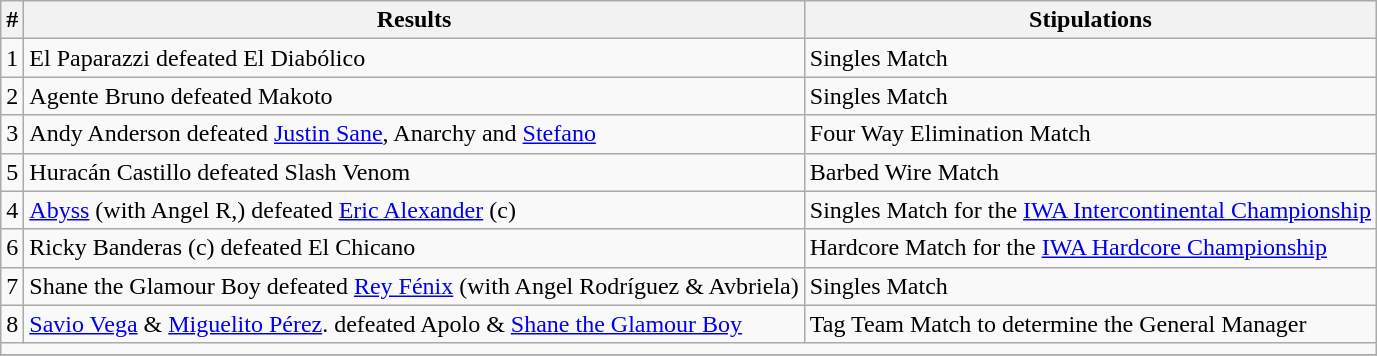<table class="wikitable">
<tr>
<th>#</th>
<th>Results</th>
<th>Stipulations</th>
</tr>
<tr>
<td>1</td>
<td>El Paparazzi defeated El Diabólico</td>
<td>Singles Match</td>
</tr>
<tr>
<td>2</td>
<td>Agente Bruno defeated Makoto</td>
<td>Singles Match</td>
</tr>
<tr>
<td>3</td>
<td>Andy Anderson defeated <a href='#'>Justin Sane</a>, Anarchy and <a href='#'>Stefano</a></td>
<td>Four Way Elimination Match</td>
</tr>
<tr>
<td>5</td>
<td>Huracán Castillo defeated Slash Venom</td>
<td>Barbed Wire Match</td>
</tr>
<tr>
<td>4</td>
<td><a href='#'>Abyss</a> (with Angel R,) defeated <a href='#'>Eric Alexander</a> (c)</td>
<td>Singles Match for the <a href='#'>IWA Intercontinental Championship</a></td>
</tr>
<tr>
<td>6</td>
<td>Ricky Banderas (c) defeated El Chicano</td>
<td>Hardcore Match for the <a href='#'>IWA Hardcore Championship</a></td>
</tr>
<tr>
<td>7</td>
<td>Shane the Glamour Boy defeated <a href='#'>Rey Fénix</a> (with Angel Rodríguez & Avbriela)</td>
<td>Singles Match</td>
</tr>
<tr>
<td>8</td>
<td><a href='#'>Savio Vega</a> & <a href='#'>Miguelito Pérez</a>. defeated Apolo & <a href='#'>Shane the Glamour Boy</a></td>
<td>Tag Team Match to determine the General Manager</td>
</tr>
<tr>
<td colspan="10"></td>
</tr>
<tr>
</tr>
</table>
